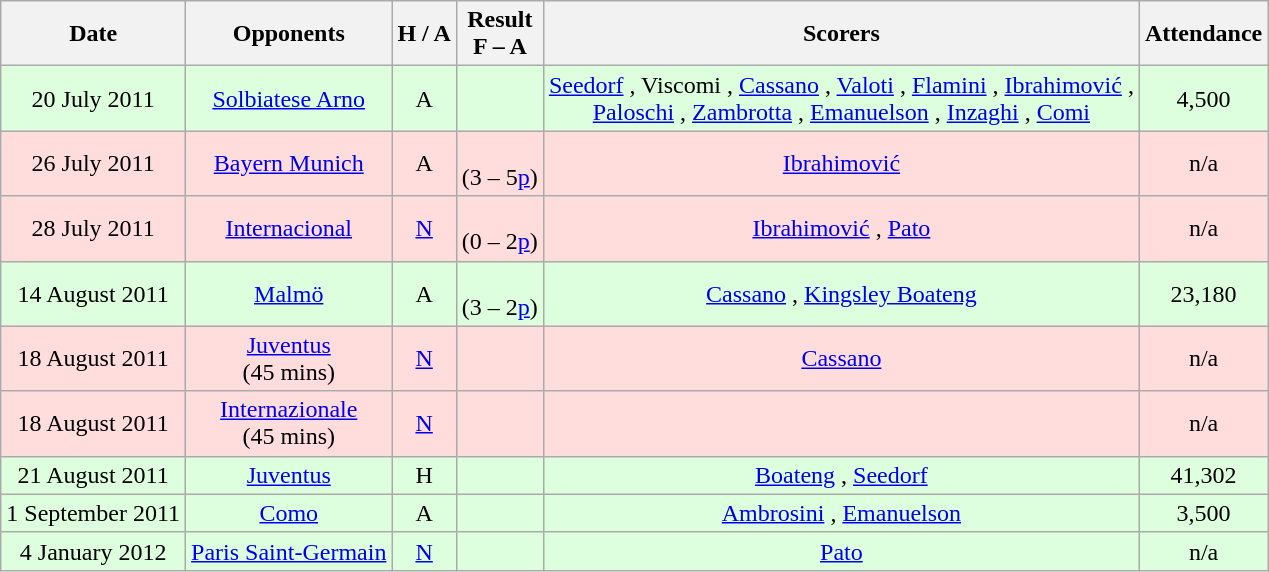<table class="wikitable" style="text-align:center">
<tr>
<th>Date</th>
<th>Opponents</th>
<th>H / A</th>
<th>Result<br>F – A</th>
<th>Scorers</th>
<th>Attendance</th>
</tr>
<tr style="background:#dfd;">
<td>20 July 2011</td>
<td><a href='#'>Solbiatese Arno</a></td>
<td>A</td>
<td></td>
<td><a href='#'>Seedorf</a> , Viscomi , <a href='#'>Cassano</a> , <a href='#'>Valoti</a> , <a href='#'>Flamini</a> , <a href='#'>Ibrahimović</a> ,<br><a href='#'>Paloschi</a> , <a href='#'>Zambrotta</a> , <a href='#'>Emanuelson</a> , <a href='#'>Inzaghi</a> , <a href='#'>Comi</a> </td>
<td>4,500</td>
</tr>
<tr style="background:#fdd;">
<td>26 July 2011</td>
<td><a href='#'>Bayern Munich</a></td>
<td>A</td>
<td><br>(3 – 5<a href='#'>p</a>)</td>
<td><a href='#'>Ibrahimović</a> </td>
<td>n/a</td>
</tr>
<tr style="background:#fdd;">
<td>28 July 2011</td>
<td><a href='#'>Internacional</a></td>
<td><a href='#'>N</a></td>
<td><br>(0 – 2<a href='#'>p</a>)</td>
<td><a href='#'>Ibrahimović</a> , <a href='#'>Pato</a> </td>
<td>n/a</td>
</tr>
<tr style="background:#dfd;">
<td>14 August 2011</td>
<td><a href='#'>Malmö</a></td>
<td>A</td>
<td><br>(3 – 2<a href='#'>p</a>)</td>
<td><a href='#'>Cassano</a> , <a href='#'>Kingsley Boateng</a> </td>
<td>23,180</td>
</tr>
<tr style="background:#fdd;">
<td>18 August 2011</td>
<td><a href='#'>Juventus</a><br>(45 mins)</td>
<td><a href='#'>N</a></td>
<td></td>
<td><a href='#'>Cassano</a> </td>
<td>n/a</td>
</tr>
<tr style="background:#fdd;">
<td>18 August 2011</td>
<td><a href='#'>Internazionale</a><br>(45 mins)</td>
<td><a href='#'>N</a></td>
<td></td>
<td></td>
<td>n/a</td>
</tr>
<tr style="background:#dfd;">
<td>21 August 2011</td>
<td><a href='#'>Juventus</a></td>
<td>H</td>
<td></td>
<td><a href='#'>Boateng</a> , <a href='#'>Seedorf</a> </td>
<td>41,302</td>
</tr>
<tr style="background:#dfd;">
<td>1 September 2011</td>
<td><a href='#'>Como</a></td>
<td>A</td>
<td></td>
<td><a href='#'>Ambrosini</a> , <a href='#'>Emanuelson</a> </td>
<td>3,500</td>
</tr>
<tr style="background:#dfd;">
<td>4 January 2012</td>
<td><a href='#'>Paris Saint-Germain</a></td>
<td><a href='#'>N</a></td>
<td></td>
<td><a href='#'>Pato</a> </td>
<td>n/a</td>
</tr>
</table>
